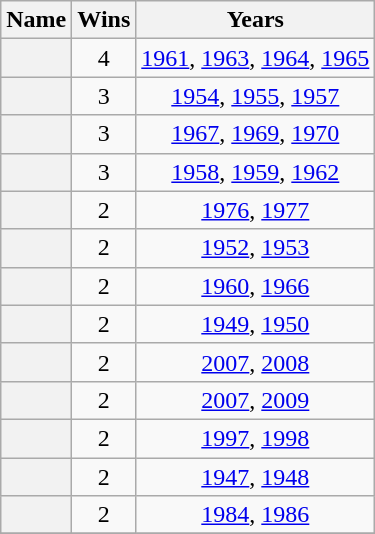<table class="sortable wikitable plainrowheaders" style="text-align:center">
<tr>
<th scope=col>Name</th>
<th scope=col data-sort-type=number>Wins</th>
<th scope=col>Years</th>
</tr>
<tr>
<th scope=row></th>
<td>4</td>
<td><a href='#'>1961</a>, <a href='#'>1963</a>, <a href='#'>1964</a>, <a href='#'>1965</a></td>
</tr>
<tr>
<th scope=row></th>
<td>3</td>
<td><a href='#'>1954</a>, <a href='#'>1955</a>, <a href='#'>1957</a></td>
</tr>
<tr>
<th scope=row></th>
<td>3</td>
<td><a href='#'>1967</a>, <a href='#'>1969</a>, <a href='#'>1970</a></td>
</tr>
<tr>
<th scope=row></th>
<td>3</td>
<td><a href='#'>1958</a>, <a href='#'>1959</a>, <a href='#'>1962</a></td>
</tr>
<tr>
<th scope=row></th>
<td>2</td>
<td><a href='#'>1976</a>, <a href='#'>1977</a></td>
</tr>
<tr>
<th scope=row></th>
<td>2</td>
<td><a href='#'>1952</a>, <a href='#'>1953</a></td>
</tr>
<tr>
<th scope=row></th>
<td>2</td>
<td><a href='#'>1960</a>, <a href='#'>1966</a></td>
</tr>
<tr>
<th scope=row></th>
<td>2</td>
<td><a href='#'>1949</a>, <a href='#'>1950</a></td>
</tr>
<tr>
<th scope=row></th>
<td>2</td>
<td><a href='#'>2007</a>, <a href='#'>2008</a></td>
</tr>
<tr>
<th scope=row></th>
<td>2</td>
<td><a href='#'>2007</a>, <a href='#'>2009</a></td>
</tr>
<tr>
<th scope=row></th>
<td>2</td>
<td><a href='#'>1997</a>, <a href='#'>1998</a></td>
</tr>
<tr>
<th scope=row></th>
<td>2</td>
<td><a href='#'>1947</a>, <a href='#'>1948</a></td>
</tr>
<tr>
<th scope=row></th>
<td>2</td>
<td><a href='#'>1984</a>, <a href='#'>1986</a></td>
</tr>
<tr>
</tr>
</table>
